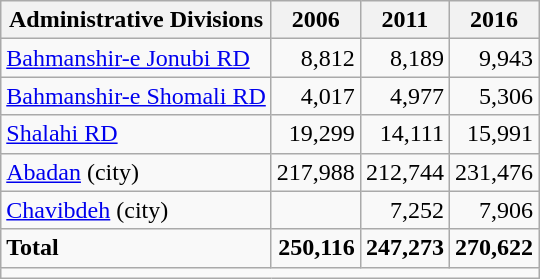<table class="wikitable">
<tr>
<th>Administrative Divisions</th>
<th>2006</th>
<th>2011</th>
<th>2016</th>
</tr>
<tr>
<td><a href='#'>Bahmanshir-e Jonubi RD</a></td>
<td style="text-align: right;">8,812</td>
<td style="text-align: right;">8,189</td>
<td style="text-align: right;">9,943</td>
</tr>
<tr>
<td><a href='#'>Bahmanshir-e Shomali RD</a></td>
<td style="text-align: right;">4,017</td>
<td style="text-align: right;">4,977</td>
<td style="text-align: right;">5,306</td>
</tr>
<tr>
<td><a href='#'>Shalahi RD</a></td>
<td style="text-align: right;">19,299</td>
<td style="text-align: right;">14,111</td>
<td style="text-align: right;">15,991</td>
</tr>
<tr>
<td><a href='#'>Abadan</a> (city)</td>
<td style="text-align: right;">217,988</td>
<td style="text-align: right;">212,744</td>
<td style="text-align: right;">231,476</td>
</tr>
<tr>
<td><a href='#'>Chavibdeh</a> (city)</td>
<td style="text-align: right;"></td>
<td style="text-align: right;">7,252</td>
<td style="text-align: right;">7,906</td>
</tr>
<tr>
<td><strong>Total</strong></td>
<td style="text-align: right;"><strong>250,116</strong></td>
<td style="text-align: right;"><strong>247,273</strong></td>
<td style="text-align: right;"><strong>270,622</strong></td>
</tr>
<tr>
<td colspan=4></td>
</tr>
</table>
